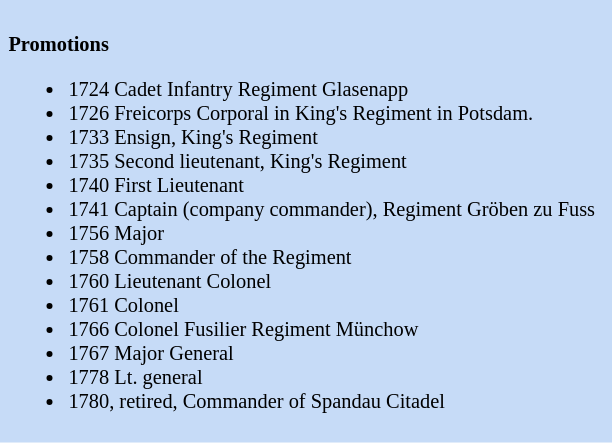<table class="toccolours" style="float: left; margin-left: 1em; margin-right: 2em; font-size: 85%; background:#c6dbf7; color:black; width:30em; max-width: 40%;" cellspacing="5">
<tr>
<td style="text-align: left;"><br><strong>Promotions</strong><ul><li>1724 Cadet Infantry Regiment Glasenapp</li><li>1726 Freicorps Corporal in King's Regiment in Potsdam.</li><li>1733 Ensign, King's Regiment</li><li>1735 Second lieutenant, King's Regiment</li><li>1740 First Lieutenant</li><li>1741 Captain (company commander), Regiment Gröben zu Fuss</li><li>1756 Major</li><li>1758 Commander of the Regiment</li><li>1760 Lieutenant Colonel</li><li>1761 Colonel</li><li>1766 Colonel Fusilier Regiment Münchow</li><li>1767 Major General</li><li>1778 Lt. general</li><li>1780, retired, Commander of Spandau Citadel</li></ul></td>
</tr>
</table>
